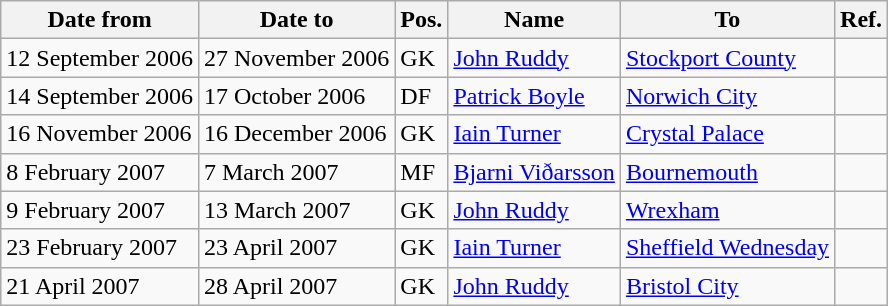<table class="wikitable">
<tr>
<th>Date from</th>
<th>Date to</th>
<th>Pos.</th>
<th>Name</th>
<th>To</th>
<th>Ref.</th>
</tr>
<tr>
<td>12 September 2006</td>
<td>27 November 2006</td>
<td>GK</td>
<td> <a href='#'>John Ruddy</a></td>
<td> <a href='#'>Stockport County</a></td>
<td align="center"></td>
</tr>
<tr>
<td>14 September 2006</td>
<td>17 October 2006</td>
<td>DF</td>
<td> <a href='#'>Patrick Boyle</a></td>
<td> <a href='#'>Norwich City</a></td>
<td align="center"></td>
</tr>
<tr>
<td>16 November 2006</td>
<td>16 December 2006</td>
<td>GK</td>
<td> <a href='#'>Iain Turner</a></td>
<td> <a href='#'>Crystal Palace</a></td>
<td align="center"></td>
</tr>
<tr>
<td>8 February 2007</td>
<td>7 March 2007</td>
<td>MF</td>
<td> <a href='#'>Bjarni Viðarsson</a></td>
<td> <a href='#'>Bournemouth</a></td>
<td align="center"></td>
</tr>
<tr>
<td>9 February 2007</td>
<td>13 March 2007</td>
<td>GK</td>
<td> <a href='#'>John Ruddy</a></td>
<td> <a href='#'>Wrexham</a></td>
<td align="center"></td>
</tr>
<tr>
<td>23 February 2007</td>
<td>23 April 2007</td>
<td>GK</td>
<td> <a href='#'>Iain Turner</a></td>
<td> <a href='#'>Sheffield Wednesday</a></td>
<td align="center"></td>
</tr>
<tr>
<td>21 April 2007</td>
<td>28 April 2007</td>
<td>GK</td>
<td> <a href='#'>John Ruddy</a></td>
<td> <a href='#'>Bristol City</a></td>
<td align="center"></td>
</tr>
</table>
